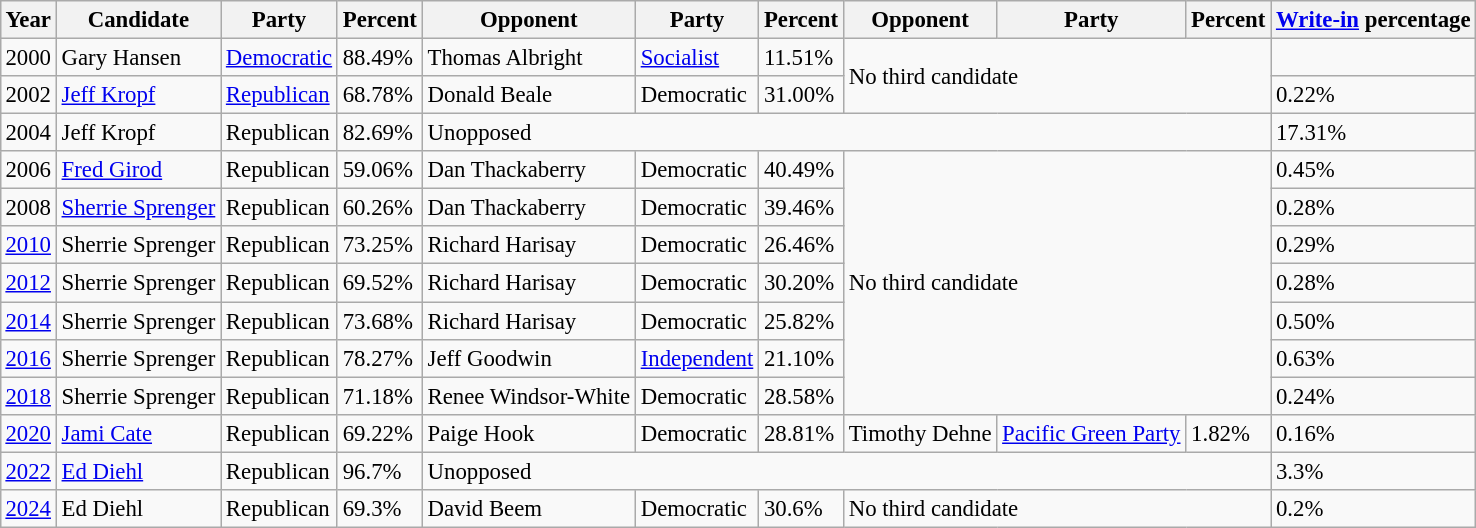<table class="wikitable sortable" style="margin:0.5em auto; font-size:95%;">
<tr>
<th>Year</th>
<th>Candidate</th>
<th>Party</th>
<th>Percent</th>
<th>Opponent</th>
<th>Party</th>
<th>Percent</th>
<th>Opponent</th>
<th>Party</th>
<th>Percent</th>
<th><a href='#'>Write-in</a> percentage</th>
</tr>
<tr>
<td>2000</td>
<td>Gary Hansen</td>
<td><a href='#'>Democratic</a></td>
<td>88.49%</td>
<td>Thomas Albright</td>
<td><a href='#'>Socialist</a></td>
<td>11.51%</td>
<td colspan="3" rowspan="2">No third candidate</td>
<td></td>
</tr>
<tr>
<td>2002</td>
<td><a href='#'>Jeff Kropf</a></td>
<td><a href='#'>Republican</a></td>
<td>68.78%</td>
<td>Donald Beale</td>
<td>Democratic</td>
<td>31.00%</td>
<td>0.22%</td>
</tr>
<tr>
<td>2004</td>
<td>Jeff Kropf</td>
<td>Republican</td>
<td>82.69%</td>
<td colspan="6">Unopposed</td>
<td>17.31%</td>
</tr>
<tr>
<td>2006</td>
<td><a href='#'>Fred Girod</a></td>
<td>Republican</td>
<td>59.06%</td>
<td>Dan Thackaberry</td>
<td>Democratic</td>
<td>40.49%</td>
<td colspan="3" rowspan="7">No third candidate</td>
<td>0.45%</td>
</tr>
<tr>
<td>2008</td>
<td><a href='#'>Sherrie Sprenger</a></td>
<td>Republican</td>
<td>60.26%</td>
<td>Dan Thackaberry</td>
<td>Democratic</td>
<td>39.46%</td>
<td>0.28%</td>
</tr>
<tr>
<td><a href='#'>2010</a></td>
<td>Sherrie Sprenger</td>
<td>Republican</td>
<td>73.25%</td>
<td>Richard Harisay</td>
<td>Democratic</td>
<td>26.46%</td>
<td>0.29%</td>
</tr>
<tr>
<td><a href='#'>2012</a></td>
<td>Sherrie Sprenger</td>
<td>Republican</td>
<td>69.52%</td>
<td>Richard Harisay</td>
<td>Democratic</td>
<td>30.20%</td>
<td>0.28%</td>
</tr>
<tr>
<td><a href='#'>2014</a></td>
<td>Sherrie Sprenger</td>
<td>Republican</td>
<td>73.68%</td>
<td>Richard Harisay</td>
<td>Democratic</td>
<td>25.82%</td>
<td>0.50%</td>
</tr>
<tr>
<td><a href='#'>2016</a></td>
<td>Sherrie Sprenger</td>
<td>Republican</td>
<td>78.27%</td>
<td>Jeff Goodwin</td>
<td><a href='#'>Independent</a></td>
<td>21.10%</td>
<td>0.63%</td>
</tr>
<tr>
<td><a href='#'>2018</a></td>
<td>Sherrie Sprenger</td>
<td>Republican</td>
<td>71.18%</td>
<td>Renee Windsor-White</td>
<td>Democratic</td>
<td>28.58%</td>
<td>0.24%</td>
</tr>
<tr>
<td><a href='#'>2020</a></td>
<td><a href='#'>Jami Cate</a></td>
<td>Republican</td>
<td>69.22%</td>
<td>Paige Hook</td>
<td>Democratic</td>
<td>28.81%</td>
<td>Timothy Dehne</td>
<td><a href='#'>Pacific Green Party</a></td>
<td>1.82%</td>
<td>0.16%</td>
</tr>
<tr>
<td><a href='#'>2022</a></td>
<td><a href='#'>Ed Diehl</a></td>
<td>Republican</td>
<td>96.7%</td>
<td colspan="6">Unopposed</td>
<td>3.3%</td>
</tr>
<tr>
<td><a href='#'>2024</a></td>
<td>Ed Diehl</td>
<td>Republican</td>
<td>69.3%</td>
<td>David Beem</td>
<td>Democratic</td>
<td>30.6%</td>
<td colspan="3">No third candidate</td>
<td>0.2%</td>
</tr>
</table>
